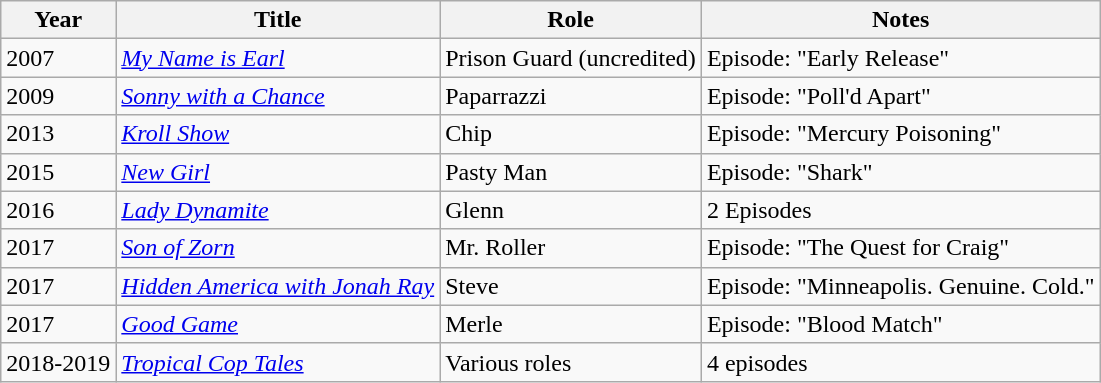<table class="wikitable">
<tr>
<th>Year</th>
<th>Title</th>
<th>Role</th>
<th>Notes</th>
</tr>
<tr>
<td>2007</td>
<td><em><a href='#'>My Name is Earl</a></em></td>
<td>Prison Guard (uncredited)</td>
<td>Episode: "Early Release"</td>
</tr>
<tr>
<td>2009</td>
<td><em><a href='#'>Sonny with a Chance</a></em></td>
<td>Paparrazzi</td>
<td>Episode: "Poll'd Apart"</td>
</tr>
<tr>
<td>2013</td>
<td><em><a href='#'>Kroll Show</a></em></td>
<td>Chip</td>
<td>Episode: "Mercury Poisoning"</td>
</tr>
<tr>
<td>2015</td>
<td><em><a href='#'>New Girl</a></em></td>
<td>Pasty Man</td>
<td>Episode: "Shark"</td>
</tr>
<tr>
<td>2016</td>
<td><em><a href='#'>Lady Dynamite</a></em></td>
<td>Glenn</td>
<td>2 Episodes</td>
</tr>
<tr>
<td>2017</td>
<td><em><a href='#'>Son of Zorn</a></em></td>
<td>Mr. Roller</td>
<td>Episode: "The Quest for Craig"</td>
</tr>
<tr>
<td>2017</td>
<td><em><a href='#'>Hidden America with Jonah Ray</a></em></td>
<td>Steve</td>
<td>Episode: "Minneapolis. Genuine. Cold."</td>
</tr>
<tr>
<td>2017</td>
<td><em><a href='#'>Good Game</a></em></td>
<td>Merle</td>
<td>Episode: "Blood Match"</td>
</tr>
<tr>
<td>2018-2019</td>
<td><em><a href='#'>Tropical Cop Tales</a></em></td>
<td>Various roles</td>
<td>4 episodes</td>
</tr>
</table>
